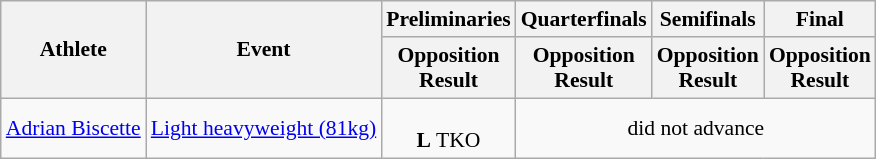<table class="wikitable" border="1" style="font-size:90%">
<tr>
<th rowspan=2>Athlete</th>
<th rowspan=2>Event</th>
<th>Preliminaries</th>
<th>Quarterfinals</th>
<th>Semifinals</th>
<th>Final</th>
</tr>
<tr>
<th>Opposition<br>Result</th>
<th>Opposition<br>Result</th>
<th>Opposition<br>Result</th>
<th>Opposition<br>Result</th>
</tr>
<tr>
<td><a href='#'>Adrian Biscette</a></td>
<td><a href='#'>Light heavyweight (81kg)</a></td>
<td align=center><br><strong>L</strong> TKO</td>
<td align=center colspan="3">did not advance</td>
</tr>
</table>
